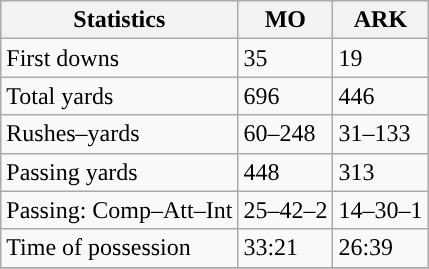<table class="wikitable" style="float: left;">
<tr>
<th>Statistics</th>
<th>MO</th>
<th>ARK</th>
</tr>
<tr>
<td>First downs</td>
<td>35</td>
<td>19</td>
</tr>
<tr>
<td>Total yards</td>
<td>696</td>
<td>446</td>
</tr>
<tr>
<td>Rushes–yards</td>
<td>60–248</td>
<td>31–133</td>
</tr>
<tr>
<td>Passing yards</td>
<td>448</td>
<td>313</td>
</tr>
<tr>
<td>Passing: Comp–Att–Int</td>
<td>25–42–2</td>
<td>14–30–1</td>
</tr>
<tr>
<td>Time of possession</td>
<td>33:21</td>
<td>26:39</td>
</tr>
<tr>
</tr>
</table>
